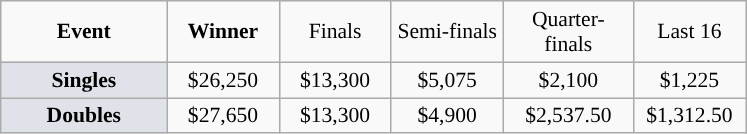<table class=wikitable style="font-size:90%;text-align:center">
<tr>
<td style="width:104px;"><strong>Event</strong></td>
<td style="width:68px;"><strong>Winner</strong></td>
<td style="width:68px;">Finals</td>
<td style="width:68px;">Semi-finals</td>
<td style="width:80px;">Quarter-finals</td>
<td style="width:68px;">Last 16</td>
</tr>
<tr>
<td style="background:#dfe2e9;"><strong>Singles</strong></td>
<td>$26,250</td>
<td>$13,300</td>
<td>$5,075</td>
<td>$2,100</td>
<td>$1,225</td>
</tr>
<tr>
<td style="background:#dfe2e9;"><strong>Doubles</strong></td>
<td>$27,650</td>
<td>$13,300</td>
<td>$4,900</td>
<td>$2,537.50</td>
<td>$1,312.50</td>
</tr>
</table>
